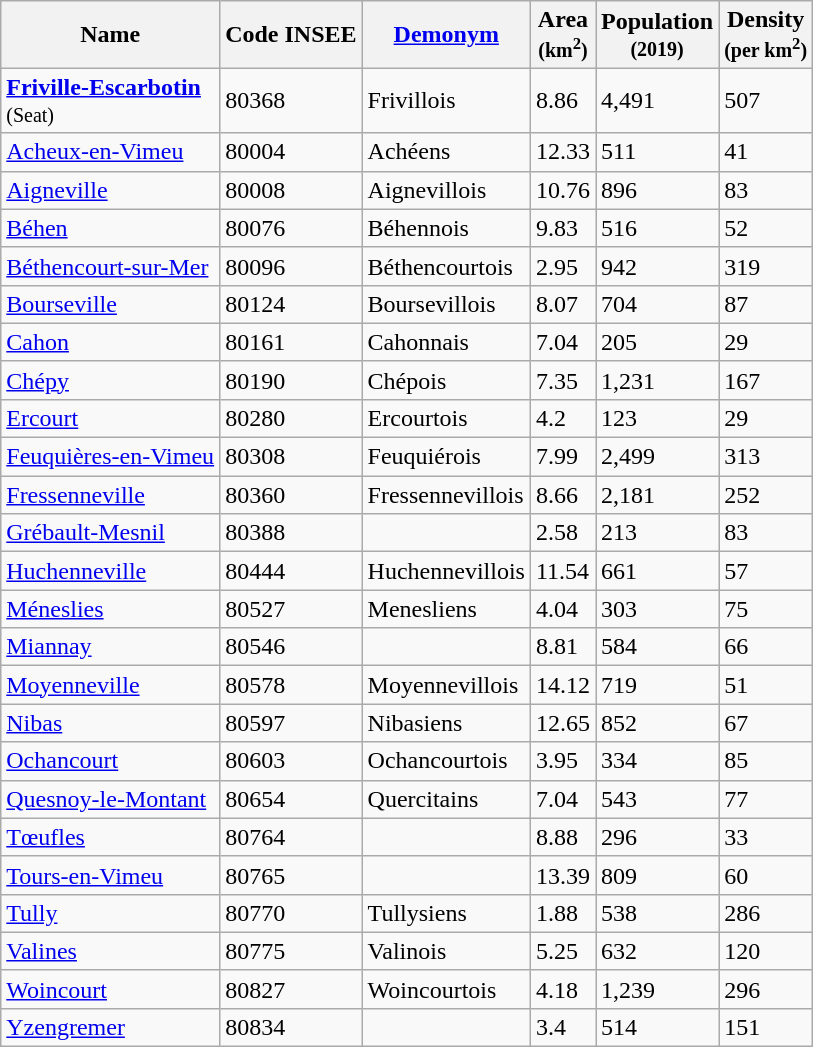<table class="wikitable">
<tr>
<th>Name</th>
<th>Code INSEE</th>
<th><a href='#'>Demonym</a></th>
<th>Area<br><small>(km<sup>2</sup>)</small></th>
<th>Population<br><small>(2019)</small></th>
<th>Density<br><small>(per km<sup>2</sup>)</small></th>
</tr>
<tr>
<td><strong><a href='#'>Friville-Escarbotin</a></strong><br><small>(Seat)</small></td>
<td>80368</td>
<td>Frivillois</td>
<td>8.86</td>
<td>4,491  </td>
<td>507</td>
</tr>
<tr>
<td><a href='#'>Acheux-en-Vimeu</a></td>
<td>80004</td>
<td>Achéens</td>
<td>12.33</td>
<td>511  </td>
<td>41</td>
</tr>
<tr>
<td><a href='#'>Aigneville</a></td>
<td>80008</td>
<td>Aignevillois</td>
<td>10.76</td>
<td>896  </td>
<td>83</td>
</tr>
<tr>
<td><a href='#'>Béhen</a></td>
<td>80076</td>
<td>Béhennois</td>
<td>9.83</td>
<td>516  </td>
<td>52</td>
</tr>
<tr>
<td><a href='#'>Béthencourt-sur-Mer</a></td>
<td>80096</td>
<td>Béthencourtois</td>
<td>2.95</td>
<td>942  </td>
<td>319</td>
</tr>
<tr>
<td><a href='#'>Bourseville</a></td>
<td>80124</td>
<td>Boursevillois</td>
<td>8.07</td>
<td>704  </td>
<td>87</td>
</tr>
<tr>
<td><a href='#'>Cahon</a></td>
<td>80161</td>
<td>Cahonnais</td>
<td>7.04</td>
<td>205  </td>
<td>29</td>
</tr>
<tr>
<td><a href='#'>Chépy</a></td>
<td>80190</td>
<td>Chépois</td>
<td>7.35</td>
<td>1,231  </td>
<td>167</td>
</tr>
<tr>
<td><a href='#'>Ercourt</a></td>
<td>80280</td>
<td>Ercourtois</td>
<td>4.2</td>
<td>123  </td>
<td>29</td>
</tr>
<tr>
<td><a href='#'>Feuquières-en-Vimeu</a></td>
<td>80308</td>
<td>Feuquiérois</td>
<td>7.99</td>
<td>2,499  </td>
<td>313</td>
</tr>
<tr>
<td><a href='#'>Fressenneville</a></td>
<td>80360</td>
<td>Fressennevillois</td>
<td>8.66</td>
<td>2,181  </td>
<td>252</td>
</tr>
<tr>
<td><a href='#'>Grébault-Mesnil</a></td>
<td>80388</td>
<td></td>
<td>2.58</td>
<td>213  </td>
<td>83</td>
</tr>
<tr>
<td><a href='#'>Huchenneville</a></td>
<td>80444</td>
<td>Huchennevillois</td>
<td>11.54</td>
<td>661  </td>
<td>57</td>
</tr>
<tr>
<td><a href='#'>Méneslies</a></td>
<td>80527</td>
<td>Menesliens</td>
<td>4.04</td>
<td>303  </td>
<td>75</td>
</tr>
<tr>
<td><a href='#'>Miannay</a></td>
<td>80546</td>
<td></td>
<td>8.81</td>
<td>584  </td>
<td>66</td>
</tr>
<tr>
<td><a href='#'>Moyenneville</a></td>
<td>80578</td>
<td>Moyennevillois</td>
<td>14.12</td>
<td>719  </td>
<td>51</td>
</tr>
<tr>
<td><a href='#'>Nibas</a></td>
<td>80597</td>
<td>Nibasiens</td>
<td>12.65</td>
<td>852  </td>
<td>67</td>
</tr>
<tr>
<td><a href='#'>Ochancourt</a></td>
<td>80603</td>
<td>Ochancourtois</td>
<td>3.95</td>
<td>334  </td>
<td>85</td>
</tr>
<tr>
<td><a href='#'>Quesnoy-le-Montant</a></td>
<td>80654</td>
<td>Quercitains</td>
<td>7.04</td>
<td>543  </td>
<td>77</td>
</tr>
<tr>
<td><a href='#'>Tœufles</a></td>
<td>80764</td>
<td></td>
<td>8.88</td>
<td>296  </td>
<td>33</td>
</tr>
<tr>
<td><a href='#'>Tours-en-Vimeu</a></td>
<td>80765</td>
<td></td>
<td>13.39</td>
<td>809  </td>
<td>60</td>
</tr>
<tr>
<td><a href='#'>Tully</a></td>
<td>80770</td>
<td>Tullysiens</td>
<td>1.88</td>
<td>538  </td>
<td>286</td>
</tr>
<tr>
<td><a href='#'>Valines</a></td>
<td>80775</td>
<td>Valinois</td>
<td>5.25</td>
<td>632  </td>
<td>120</td>
</tr>
<tr>
<td><a href='#'>Woincourt</a></td>
<td>80827</td>
<td>Woincourtois</td>
<td>4.18</td>
<td>1,239  </td>
<td>296</td>
</tr>
<tr>
<td><a href='#'>Yzengremer</a></td>
<td>80834</td>
<td></td>
<td>3.4</td>
<td>514  </td>
<td>151</td>
</tr>
</table>
